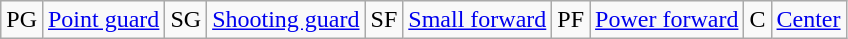<table class=wikitable>
<tr>
<td>PG</td>
<td><a href='#'>Point guard</a></td>
<td>SG</td>
<td><a href='#'>Shooting guard</a></td>
<td>SF</td>
<td><a href='#'>Small forward</a></td>
<td>PF</td>
<td><a href='#'>Power forward</a></td>
<td>C</td>
<td><a href='#'>Center</a></td>
</tr>
</table>
